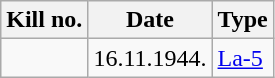<table class="wikitable">
<tr>
<th>Kill no.</th>
<th>Date</th>
<th>Type</th>
</tr>
<tr>
<td></td>
<td>16.11.1944.</td>
<td><a href='#'>La-5</a></td>
</tr>
</table>
